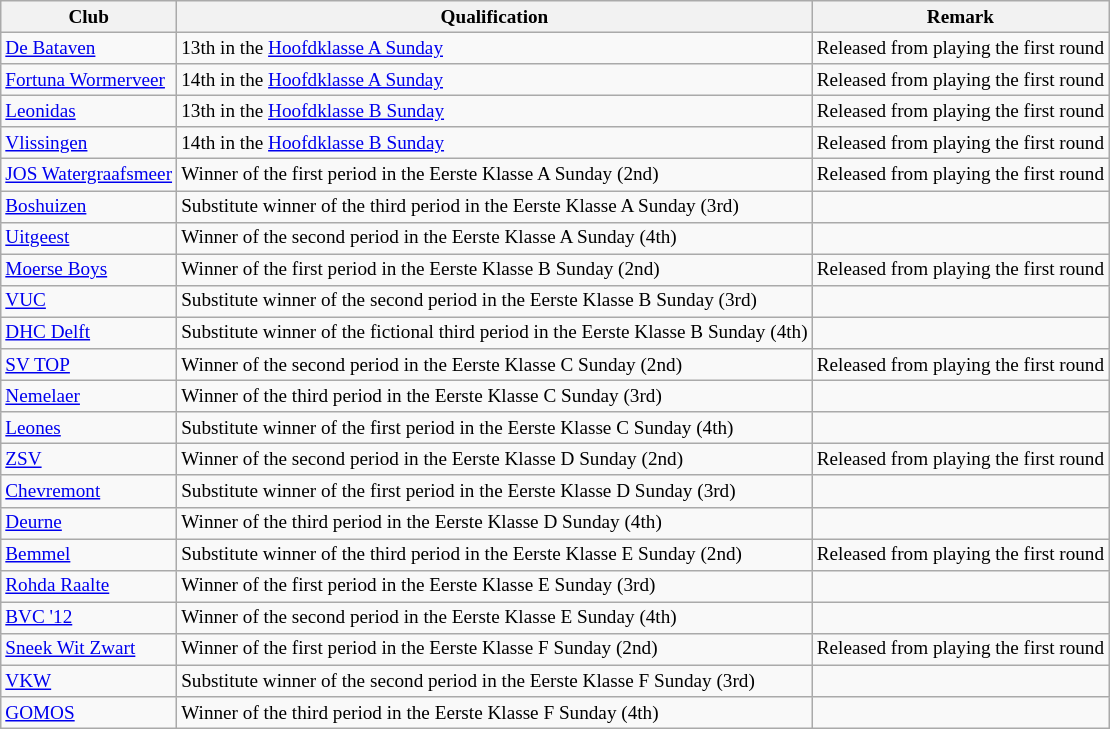<table class="wikitable" style="font-size: 80%;">
<tr>
<th>Club</th>
<th>Qualification</th>
<th>Remark</th>
</tr>
<tr>
<td><a href='#'>De Bataven</a></td>
<td>13th in the <a href='#'>Hoofdklasse A Sunday</a></td>
<td>Released from playing the first round</td>
</tr>
<tr>
<td><a href='#'>Fortuna Wormerveer</a></td>
<td>14th in the <a href='#'>Hoofdklasse A Sunday</a></td>
<td>Released from playing the first round</td>
</tr>
<tr>
<td><a href='#'>Leonidas</a></td>
<td>13th in the <a href='#'>Hoofdklasse B Sunday</a></td>
<td>Released from playing the first round</td>
</tr>
<tr>
<td><a href='#'>Vlissingen</a></td>
<td>14th in the <a href='#'>Hoofdklasse B Sunday</a></td>
<td>Released from playing the first round</td>
</tr>
<tr>
<td><a href='#'>JOS Watergraafsmeer</a></td>
<td>Winner of the first period in the Eerste Klasse A Sunday (2nd)</td>
<td>Released from playing the first round</td>
</tr>
<tr>
<td><a href='#'>Boshuizen</a></td>
<td>Substitute winner of the third period in the Eerste Klasse A Sunday (3rd)</td>
<td></td>
</tr>
<tr>
<td><a href='#'>Uitgeest</a></td>
<td>Winner of the second period in the Eerste Klasse A Sunday (4th)</td>
<td></td>
</tr>
<tr>
<td><a href='#'>Moerse Boys</a></td>
<td>Winner of the first period in the Eerste Klasse B Sunday (2nd)</td>
<td>Released from playing the first round</td>
</tr>
<tr>
<td><a href='#'>VUC</a></td>
<td>Substitute winner of the second period in the Eerste Klasse B Sunday (3rd)</td>
<td></td>
</tr>
<tr>
<td><a href='#'>DHC Delft</a></td>
<td>Substitute winner of the fictional third period in the Eerste Klasse B Sunday (4th)</td>
<td></td>
</tr>
<tr>
<td><a href='#'>SV TOP</a></td>
<td>Winner of the second period in the Eerste Klasse C Sunday (2nd)</td>
<td>Released from playing the first round</td>
</tr>
<tr>
<td><a href='#'>Nemelaer</a></td>
<td>Winner of the third period in the Eerste Klasse C Sunday (3rd)</td>
<td></td>
</tr>
<tr>
<td><a href='#'>Leones</a></td>
<td>Substitute winner of the first period in the Eerste Klasse C Sunday (4th)</td>
<td></td>
</tr>
<tr>
<td><a href='#'>ZSV</a></td>
<td>Winner of the second period in the Eerste Klasse D Sunday (2nd)</td>
<td>Released from playing the first round</td>
</tr>
<tr>
<td><a href='#'>Chevremont</a></td>
<td>Substitute winner of the first period in the Eerste Klasse D Sunday (3rd)</td>
<td></td>
</tr>
<tr>
<td><a href='#'>Deurne</a></td>
<td>Winner of the third period in the Eerste Klasse D Sunday (4th)</td>
<td></td>
</tr>
<tr>
<td><a href='#'>Bemmel</a></td>
<td>Substitute winner of the third period in the Eerste Klasse E Sunday (2nd)</td>
<td>Released from playing the first round</td>
</tr>
<tr>
<td><a href='#'>Rohda Raalte</a></td>
<td>Winner of the first period in the Eerste Klasse E Sunday (3rd)</td>
<td></td>
</tr>
<tr>
<td><a href='#'>BVC '12</a></td>
<td>Winner of the second period in the Eerste Klasse E Sunday (4th)</td>
<td></td>
</tr>
<tr>
<td><a href='#'>Sneek Wit Zwart</a></td>
<td>Winner of the first period in the Eerste Klasse F Sunday (2nd)</td>
<td>Released from playing the first round</td>
</tr>
<tr>
<td><a href='#'>VKW</a></td>
<td>Substitute winner of the second period in the Eerste Klasse F Sunday (3rd)</td>
<td></td>
</tr>
<tr>
<td><a href='#'>GOMOS</a></td>
<td>Winner of the third period in the Eerste Klasse F Sunday (4th)</td>
<td></td>
</tr>
</table>
